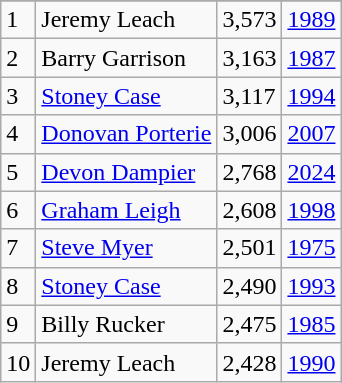<table class="wikitable">
<tr>
</tr>
<tr>
<td>1</td>
<td>Jeremy Leach</td>
<td>3,573</td>
<td><a href='#'>1989</a></td>
</tr>
<tr>
<td>2</td>
<td>Barry Garrison</td>
<td>3,163</td>
<td><a href='#'>1987</a></td>
</tr>
<tr>
<td>3</td>
<td><a href='#'>Stoney Case</a></td>
<td>3,117</td>
<td><a href='#'>1994</a></td>
</tr>
<tr>
<td>4</td>
<td><a href='#'>Donovan Porterie</a></td>
<td>3,006</td>
<td><a href='#'>2007</a></td>
</tr>
<tr>
<td>5</td>
<td><a href='#'>Devon Dampier</a></td>
<td>2,768</td>
<td><a href='#'>2024</a></td>
</tr>
<tr>
<td>6</td>
<td><a href='#'>Graham Leigh</a></td>
<td>2,608</td>
<td><a href='#'>1998</a></td>
</tr>
<tr>
<td>7</td>
<td><a href='#'>Steve Myer</a></td>
<td>2,501</td>
<td><a href='#'>1975</a></td>
</tr>
<tr>
<td>8</td>
<td><a href='#'>Stoney Case</a></td>
<td>2,490</td>
<td><a href='#'>1993</a></td>
</tr>
<tr>
<td>9</td>
<td>Billy Rucker</td>
<td>2,475</td>
<td><a href='#'>1985</a></td>
</tr>
<tr>
<td>10</td>
<td>Jeremy Leach</td>
<td>2,428</td>
<td><a href='#'>1990</a></td>
</tr>
</table>
